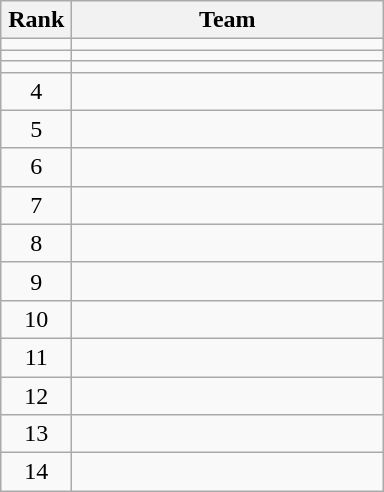<table class="wikitable"style="text-align:center;">
<tr>
<th style="width:40px;">Rank</th>
<th style="width:200px;">Team</th>
</tr>
<tr>
<td></td>
<td style="text-align:left;"></td>
</tr>
<tr>
<td></td>
<td style="text-align:left;"></td>
</tr>
<tr>
<td></td>
<td style="text-align:left;"></td>
</tr>
<tr>
<td>4</td>
<td style="text-align:left;"></td>
</tr>
<tr>
<td>5</td>
<td style="text-align:left;"></td>
</tr>
<tr>
<td>6</td>
<td style="text-align:left;"></td>
</tr>
<tr>
<td>7</td>
<td style="text-align:left;"></td>
</tr>
<tr>
<td>8</td>
<td style="text-align:left;"></td>
</tr>
<tr>
<td>9</td>
<td style="text-align:left;"></td>
</tr>
<tr>
<td>10</td>
<td style="text-align:left;"></td>
</tr>
<tr>
<td>11</td>
<td style="text-align:left;"></td>
</tr>
<tr>
<td>12</td>
<td style="text-align:left;"></td>
</tr>
<tr>
<td>13</td>
<td style="text-align:left;"></td>
</tr>
<tr>
<td>14</td>
<td style="text-align:left;"></td>
</tr>
</table>
